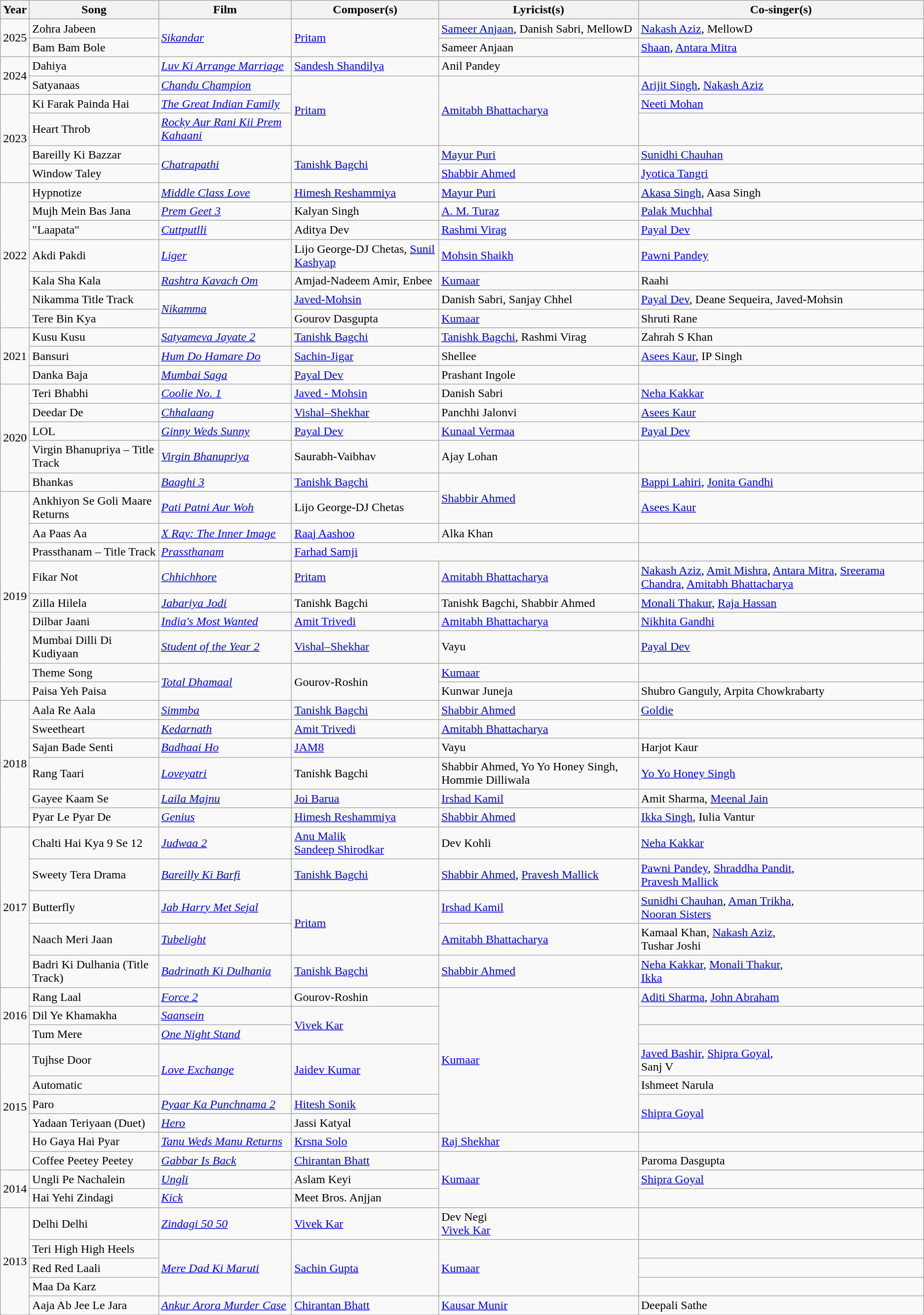<table class="wikitable sortable">
<tr>
<th>Year</th>
<th>Song</th>
<th>Film</th>
<th>Composer(s)</th>
<th>Lyricist(s)</th>
<th>Co-singer(s)</th>
</tr>
<tr>
<td rowspan=2>2025</td>
<td>Zohra Jabeen</td>
<td rowspan=2><em><a href='#'>Sikandar</a></em></td>
<td rowspan=2><a href='#'>Pritam</a></td>
<td><a href='#'>Sameer Anjaan</a>, Danish Sabri, MellowD</td>
<td><a href='#'>Nakash Aziz</a>, MellowD</td>
</tr>
<tr>
<td>Bam Bam Bole</td>
<td>Sameer Anjaan</td>
<td><a href='#'>Shaan</a>, <a href='#'>Antara Mitra</a></td>
</tr>
<tr>
<td rowspan=2>2024</td>
<td>Dahiya</td>
<td><em><a href='#'>Luv Ki Arrange Marriage</a></em></td>
<td><a href='#'>Sandesh Shandilya</a></td>
<td>Anil Pandey</td>
<td></td>
</tr>
<tr>
<td>Satyanaas</td>
<td><em><a href='#'>Chandu Champion</a></em></td>
<td rowspan=3><a href='#'>Pritam</a></td>
<td rowspan=3><a href='#'>Amitabh Bhattacharya</a></td>
<td><a href='#'>Arijit Singh</a>, <a href='#'>Nakash Aziz</a></td>
</tr>
<tr>
<td rowspan=4>2023</td>
<td>Ki Farak Painda Hai</td>
<td><em><a href='#'>The Great Indian Family</a></em></td>
<td><a href='#'>Neeti Mohan</a></td>
</tr>
<tr>
<td>Heart Throb</td>
<td><em><a href='#'>Rocky Aur Rani Kii Prem Kahaani</a></em></td>
<td></td>
</tr>
<tr>
<td>Bareilly Ki Bazzar</td>
<td rowspan=2><em><a href='#'>Chatrapathi</a></em></td>
<td rowspan=2><a href='#'>Tanishk Bagchi</a></td>
<td><a href='#'>Mayur Puri</a></td>
<td><a href='#'>Sunidhi Chauhan</a></td>
</tr>
<tr>
<td>Window Taley</td>
<td><a href='#'>Shabbir Ahmed</a></td>
<td><a href='#'>Jyotica Tangri</a></td>
</tr>
<tr>
<td rowspan="7">2022</td>
<td>Hypnotize</td>
<td><em><a href='#'>Middle Class Love</a></em></td>
<td><a href='#'>Himesh Reshammiya</a></td>
<td><a href='#'>Mayur Puri</a></td>
<td><a href='#'>Akasa Singh</a>, Aasa Singh</td>
</tr>
<tr>
<td>Mujh Mein Bas Jana</td>
<td><em><a href='#'>Prem Geet 3</a></em></td>
<td>Kalyan Singh</td>
<td><a href='#'>A. M. Turaz</a></td>
<td><a href='#'>Palak Muchhal</a></td>
</tr>
<tr>
<td>"Laapata"</td>
<td><em><a href='#'>Cuttputlli</a></em></td>
<td>Aditya Dev</td>
<td><a href='#'>Rashmi Virag</a></td>
<td><a href='#'>Payal Dev</a></td>
</tr>
<tr>
<td>Akdi Pakdi</td>
<td><em><a href='#'>Liger</a></em></td>
<td>Lijo George-DJ Chetas, <a href='#'>Sunil Kashyap</a></td>
<td><a href='#'>Mohsin Shaikh</a></td>
<td><a href='#'>Pawni Pandey</a></td>
</tr>
<tr>
<td>Kala Sha Kala</td>
<td><em><a href='#'>Rashtra Kavach Om</a></em></td>
<td>Amjad-Nadeem Amir, Enbee</td>
<td><a href='#'>Kumaar</a></td>
<td>Raahi</td>
</tr>
<tr>
<td>Nikamma Title Track</td>
<td rowspan=2><em><a href='#'>Nikamma</a></em></td>
<td><a href='#'>Javed-Mohsin</a></td>
<td>Danish Sabri, Sanjay Chhel</td>
<td><a href='#'>Payal Dev</a>, Deane Sequeira, Javed-Mohsin</td>
</tr>
<tr>
<td>Tere Bin Kya</td>
<td>Gourov Dasgupta</td>
<td><a href='#'>Kumaar</a></td>
<td>Shruti Rane</td>
</tr>
<tr>
<td rowspan="3">2021</td>
<td>Kusu Kusu</td>
<td><em><a href='#'>Satyameva Jayate 2</a></em></td>
<td><a href='#'>Tanishk Bagchi</a></td>
<td><a href='#'>Tanishk Bagchi</a>, Rashmi Virag</td>
<td>Zahrah S Khan</td>
</tr>
<tr>
<td>Bansuri</td>
<td><em><a href='#'>Hum Do Hamare Do</a></em></td>
<td><a href='#'>Sachin-Jigar</a></td>
<td>Shellee</td>
<td><a href='#'>Asees Kaur</a>, IP Singh</td>
</tr>
<tr>
<td>Danka Baja</td>
<td><em><a href='#'>Mumbai Saga</a></em></td>
<td><a href='#'>Payal Dev</a></td>
<td>Prashant Ingole</td>
<td></td>
</tr>
<tr>
<td rowspan="5">2020</td>
<td>Teri Bhabhi</td>
<td><em><a href='#'>Coolie No. 1</a></em></td>
<td><a href='#'>Javed - Mohsin</a></td>
<td>Danish Sabri</td>
<td><a href='#'>Neha Kakkar</a></td>
</tr>
<tr>
<td>Deedar De</td>
<td><em><a href='#'>Chhalaang</a></em></td>
<td><a href='#'>Vishal–Shekhar</a></td>
<td>Panchhi Jalonvi</td>
<td><a href='#'>Asees Kaur</a></td>
</tr>
<tr>
<td>LOL</td>
<td><em><a href='#'>Ginny Weds Sunny</a></em></td>
<td><a href='#'>Payal Dev</a></td>
<td><a href='#'>Kunaal Vermaa</a></td>
<td><a href='#'>Payal Dev</a></td>
</tr>
<tr>
<td>Virgin Bhanupriya – Title Track</td>
<td><em><a href='#'>Virgin Bhanupriya</a></em></td>
<td>Saurabh-Vaibhav</td>
<td>Ajay Lohan</td>
<td></td>
</tr>
<tr>
<td>Bhankas</td>
<td><em><a href='#'>Baaghi 3</a></em></td>
<td><a href='#'>Tanishk Bagchi</a></td>
<td rowspan=2><a href='#'>Shabbir Ahmed</a></td>
<td><a href='#'>Bappi Lahiri</a>, <a href='#'>Jonita Gandhi</a></td>
</tr>
<tr>
<td rowspan="9">2019</td>
<td>Ankhiyon Se Goli Maare Returns</td>
<td><em><a href='#'>Pati Patni Aur Woh</a></em></td>
<td>Lijo George-DJ Chetas</td>
<td><a href='#'>Asees Kaur</a></td>
</tr>
<tr>
<td>Aa Paas Aa</td>
<td><em><a href='#'>X Ray: The Inner Image</a></em></td>
<td><a href='#'>Raaj Aashoo</a></td>
<td>Alka Khan</td>
<td></td>
</tr>
<tr>
<td>Prassthanam – Title Track</td>
<td><em><a href='#'>Prassthanam</a></em></td>
<td colspan=2><a href='#'>Farhad Samji</a></td>
<td></td>
</tr>
<tr>
<td>Fikar Not</td>
<td><em><a href='#'>Chhichhore</a></em></td>
<td><a href='#'>Pritam</a></td>
<td><a href='#'>Amitabh Bhattacharya</a></td>
<td><a href='#'>Nakash Aziz</a>, <a href='#'>Amit Mishra</a>, <a href='#'>Antara Mitra</a>, <a href='#'>Sreerama Chandra</a>, <a href='#'>Amitabh Bhattacharya</a></td>
</tr>
<tr>
<td>Zilla Hilela</td>
<td><em><a href='#'>Jabariya Jodi</a></em></td>
<td>Tanishk Bagchi</td>
<td>Tanishk Bagchi, Shabbir Ahmed</td>
<td><a href='#'>Monali Thakur</a>, <a href='#'>Raja Hassan</a></td>
</tr>
<tr>
<td>Dilbar Jaani</td>
<td><em><a href='#'>India's Most Wanted</a></em></td>
<td><a href='#'>Amit Trivedi</a></td>
<td><a href='#'>Amitabh Bhattacharya</a></td>
<td><a href='#'>Nikhita Gandhi</a></td>
</tr>
<tr>
<td>Mumbai Dilli Di Kudiyaan</td>
<td><em><a href='#'>Student of the Year 2</a></em></td>
<td><a href='#'>Vishal–Shekhar</a></td>
<td>Vayu</td>
<td><a href='#'>Payal Dev</a></td>
</tr>
<tr>
<td>Theme Song</td>
<td rowspan="2"><em><a href='#'>Total Dhamaal</a></em></td>
<td rowspan="2">Gourov-Roshin</td>
<td><a href='#'>Kumaar</a></td>
<td></td>
</tr>
<tr>
<td>Paisa Yeh Paisa</td>
<td>Kunwar Juneja</td>
<td>Shubro Ganguly, Arpita Chowkrabarty</td>
</tr>
<tr>
<td rowspan="6">2018</td>
<td>Aala Re Aala</td>
<td><em><a href='#'>Simmba</a></em></td>
<td><a href='#'>Tanishk Bagchi</a></td>
<td><a href='#'>Shabbir Ahmed</a></td>
<td><a href='#'>Goldie</a></td>
</tr>
<tr>
<td>Sweetheart</td>
<td><em><a href='#'>Kedarnath</a></em></td>
<td><a href='#'>Amit Trivedi</a></td>
<td><a href='#'>Amitabh Bhattacharya</a></td>
<td></td>
</tr>
<tr>
<td>Sajan Bade Senti</td>
<td><em><a href='#'>Badhaai Ho</a></em></td>
<td><a href='#'>JAM8</a></td>
<td>Vayu</td>
<td>Harjot Kaur</td>
</tr>
<tr>
<td>Rang Taari</td>
<td><em><a href='#'>Loveyatri</a></em></td>
<td>Tanishk Bagchi</td>
<td>Shabbir Ahmed, Yo Yo Honey Singh, Hommie Dilliwala</td>
<td><a href='#'>Yo Yo Honey Singh</a></td>
</tr>
<tr>
<td>Gayee Kaam Se</td>
<td><em><a href='#'>Laila Majnu</a></em></td>
<td><a href='#'>Joi Barua</a></td>
<td><a href='#'>Irshad Kamil</a></td>
<td>Amit Sharma, <a href='#'>Meenal Jain</a></td>
</tr>
<tr>
<td>Pyar Le Pyar De</td>
<td><em><a href='#'>Genius</a></em></td>
<td><a href='#'>Himesh Reshammiya</a></td>
<td><a href='#'>Shabbir Ahmed</a></td>
<td><a href='#'>Ikka Singh</a>, Iulia Vantur</td>
</tr>
<tr>
<td rowspan="5">2017</td>
<td>Chalti Hai Kya 9 Se 12</td>
<td><em><a href='#'>Judwaa 2</a></em></td>
<td><a href='#'>Anu Malik</a><br><a href='#'>Sandeep Shirodkar</a></td>
<td>Dev Kohli</td>
<td><a href='#'>Neha Kakkar</a></td>
</tr>
<tr>
<td>Sweety Tera Drama</td>
<td><em><a href='#'>Bareilly Ki Barfi</a></em></td>
<td><a href='#'>Tanishk Bagchi</a></td>
<td><a href='#'>Shabbir Ahmed</a>, <a href='#'>Pravesh Mallick</a></td>
<td><a href='#'>Pawni Pandey</a>, <a href='#'>Shraddha Pandit</a>,<br><a href='#'>Pravesh Mallick</a></td>
</tr>
<tr>
<td>Butterfly</td>
<td><em><a href='#'>Jab Harry Met Sejal</a></em></td>
<td rowspan="2"><a href='#'>Pritam</a></td>
<td><a href='#'>Irshad Kamil</a></td>
<td><a href='#'>Sunidhi Chauhan</a>, <a href='#'>Aman Trikha</a>,<br><a href='#'>Nooran Sisters</a></td>
</tr>
<tr>
<td>Naach Meri Jaan</td>
<td><a href='#'><em>Tubelight</em></a></td>
<td><a href='#'>Amitabh Bhattacharya</a></td>
<td>Kamaal Khan, <a href='#'>Nakash Aziz</a>,<br>Tushar Joshi</td>
</tr>
<tr>
<td>Badri Ki Dulhania (Title Track)</td>
<td><em><a href='#'>Badrinath Ki Dulhania</a></em></td>
<td><a href='#'>Tanishk Bagchi</a></td>
<td><a href='#'>Shabbir Ahmed</a></td>
<td><a href='#'>Neha Kakkar</a>, <a href='#'>Monali Thakur</a>,<br><a href='#'>Ikka</a></td>
</tr>
<tr>
<td rowspan="3">2016</td>
<td>Rang Laal</td>
<td><em><a href='#'>Force 2</a></em></td>
<td>Gourov-Roshin</td>
<td rowspan="7"><a href='#'>Kumaar</a></td>
<td><a href='#'>Aditi Sharma</a>, <a href='#'>John Abraham</a></td>
</tr>
<tr>
<td>Dil Ye Khamakha</td>
<td><em><a href='#'>Saansein</a></em></td>
<td rowspan="2"><a href='#'>Vivek Kar</a></td>
<td></td>
</tr>
<tr>
<td>Tum Mere</td>
<td><a href='#'><em>One Night Stand</em></a></td>
<td></td>
</tr>
<tr r>
<td rowspan="6">2015</td>
<td>Tujhse Door</td>
<td rowspan="2"><a href='#'><em>Love Exchange</em></a></td>
<td rowspan="2"><a href='#'>Jaidev Kumar</a></td>
<td><a href='#'>Javed Bashir</a>, <a href='#'>Shipra Goyal</a>,<br>Sanj V</td>
</tr>
<tr>
<td>Automatic</td>
<td>Ishmeet Narula</td>
</tr>
<tr>
<td>Paro</td>
<td><em><a href='#'>Pyaar Ka Punchnama 2</a></em></td>
<td><a href='#'>Hitesh Sonik</a></td>
<td rowspan="2"><a href='#'>Shipra Goyal</a></td>
</tr>
<tr>
<td>Yadaan Teriyaan (Duet)</td>
<td><a href='#'><em>Hero</em></a></td>
<td>Jassi Katyal</td>
</tr>
<tr>
<td>Ho Gaya Hai Pyar</td>
<td><em><a href='#'>Tanu Weds Manu Returns</a></em></td>
<td><a href='#'>Krsna Solo</a></td>
<td><a href='#'>Raj Shekhar</a></td>
<td></td>
</tr>
<tr>
<td>Coffee Peetey Peetey</td>
<td><em><a href='#'>Gabbar Is Back</a></em></td>
<td><a href='#'>Chirantan Bhatt</a></td>
<td rowspan="3"><a href='#'>Kumaar</a></td>
<td>Paroma Dasgupta</td>
</tr>
<tr>
<td rowspan="2">2014</td>
<td>Ungli Pe Nachalein</td>
<td><em><a href='#'>Ungli</a></em></td>
<td>Aslam Keyi</td>
<td><a href='#'>Shipra Goyal</a></td>
</tr>
<tr>
<td>Hai Yehi Zindagi</td>
<td><a href='#'><em>Kick</em></a></td>
<td>Meet Bros. Anjjan</td>
<td></td>
</tr>
<tr>
<td rowspan="5">2013</td>
<td>Delhi Delhi</td>
<td><em><a href='#'>Zindagi 50 50</a></em></td>
<td><a href='#'>Vivek Kar</a></td>
<td>Dev Negi<br><a href='#'>Vivek Kar</a></td>
<td></td>
</tr>
<tr>
<td>Teri High High Heels</td>
<td rowspan="3"><em><a href='#'>Mere Dad Ki Maruti</a></em></td>
<td rowspan="3"><a href='#'>Sachin Gupta</a></td>
<td rowspan="3"><a href='#'>Kumaar</a></td>
<td></td>
</tr>
<tr>
<td>Red Red Laali</td>
<td></td>
</tr>
<tr>
<td>Maa Da Karz</td>
<td></td>
</tr>
<tr>
<td>Aaja Ab Jee Le Jara</td>
<td><em><a href='#'>Ankur Arora Murder Case</a></em></td>
<td><a href='#'>Chirantan Bhatt</a></td>
<td><a href='#'>Kausar Munir</a></td>
<td>Deepali Sathe</td>
</tr>
<tr>
</tr>
</table>
